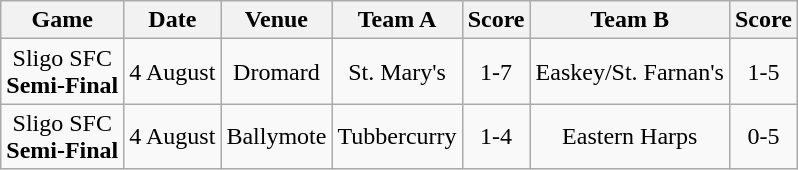<table class="wikitable">
<tr>
<th>Game</th>
<th>Date</th>
<th>Venue</th>
<th>Team A</th>
<th>Score</th>
<th>Team B</th>
<th>Score</th>
</tr>
<tr align="center">
<td>Sligo SFC<br><strong>Semi-Final</strong></td>
<td>4 August</td>
<td>Dromard</td>
<td>St. Mary's</td>
<td>1-7</td>
<td>Easkey/St. Farnan's</td>
<td>1-5</td>
</tr>
<tr align="center">
<td>Sligo SFC<br><strong>Semi-Final</strong></td>
<td>4 August</td>
<td>Ballymote</td>
<td>Tubbercurry</td>
<td>1-4</td>
<td>Eastern Harps</td>
<td>0-5</td>
</tr>
</table>
